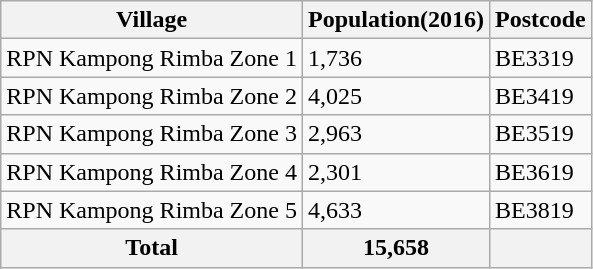<table class="wikitable">
<tr>
<th>Village</th>
<th>Population(2016)</th>
<th>Postcode</th>
</tr>
<tr>
<td>RPN Kampong Rimba Zone 1</td>
<td>1,736</td>
<td>BE3319</td>
</tr>
<tr>
<td>RPN Kampong Rimba Zone 2</td>
<td>4,025</td>
<td>BE3419</td>
</tr>
<tr>
<td>RPN Kampong Rimba Zone 3</td>
<td>2,963</td>
<td>BE3519</td>
</tr>
<tr>
<td>RPN Kampong Rimba Zone 4</td>
<td>2,301</td>
<td>BE3619</td>
</tr>
<tr>
<td>RPN Kampong Rimba Zone 5</td>
<td>4,633</td>
<td>BE3819</td>
</tr>
<tr>
<th>Total</th>
<th>15,658</th>
<th></th>
</tr>
</table>
